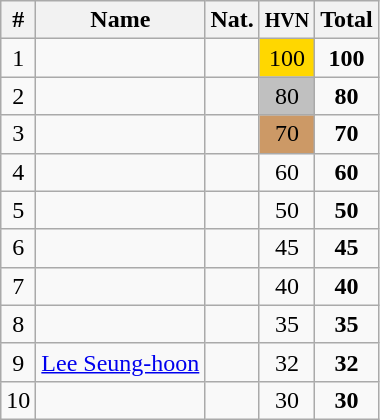<table class="wikitable sortable" style="text-align:center;">
<tr>
<th>#</th>
<th>Name</th>
<th>Nat.</th>
<th><small>HVN</small></th>
<th>Total</th>
</tr>
<tr>
<td>1</td>
<td align=left></td>
<td></td>
<td bgcolor="gold">100</td>
<td><strong>100</strong></td>
</tr>
<tr>
<td>2</td>
<td align=left></td>
<td></td>
<td bgcolor="silver">80</td>
<td><strong>80</strong></td>
</tr>
<tr>
<td>3</td>
<td align=left></td>
<td></td>
<td bgcolor=CC9966>70</td>
<td><strong>70</strong></td>
</tr>
<tr>
<td>4</td>
<td align=left></td>
<td></td>
<td>60</td>
<td><strong>60</strong></td>
</tr>
<tr>
<td>5</td>
<td align=left></td>
<td></td>
<td>50</td>
<td><strong>50</strong></td>
</tr>
<tr>
<td>6</td>
<td align=left></td>
<td></td>
<td>45</td>
<td><strong>45</strong></td>
</tr>
<tr>
<td>7</td>
<td align=left></td>
<td></td>
<td>40</td>
<td><strong>40</strong></td>
</tr>
<tr>
<td>8</td>
<td align=left></td>
<td></td>
<td>35</td>
<td><strong>35</strong></td>
</tr>
<tr>
<td>9</td>
<td align=left><a href='#'>Lee Seung-hoon</a></td>
<td></td>
<td>32</td>
<td><strong>32</strong></td>
</tr>
<tr>
<td>10</td>
<td align=left></td>
<td></td>
<td>30</td>
<td><strong>30</strong></td>
</tr>
</table>
